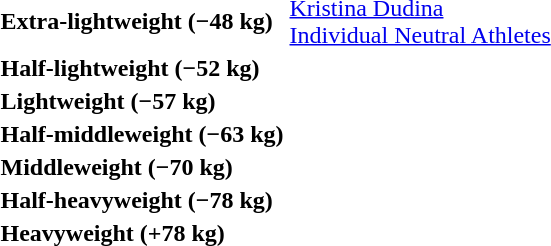<table>
<tr>
<th rowspan=2 style="text-align:left;">Extra-lightweight (−48 kg)<br></th>
<td rowspan=2><a href='#'>Kristina Dudina</a><br><a href='#'>Individual Neutral Athletes</a></td>
<td rowspan=2></td>
<td></td>
</tr>
<tr>
<td></td>
</tr>
<tr>
<th rowspan=2 style="text-align:left;">Half-lightweight (−52 kg)<br></th>
<td rowspan=2></td>
<td rowspan=2></td>
<td></td>
</tr>
<tr>
<td></td>
</tr>
<tr>
<th rowspan=2 style="text-align:left;">Lightweight (−57 kg)<br></th>
<td rowspan=2></td>
<td rowspan=2></td>
<td></td>
</tr>
<tr>
<td></td>
</tr>
<tr>
<th rowspan=2 style="text-align:left;">Half-middleweight (−63 kg)<br></th>
<td rowspan=2></td>
<td rowspan=2></td>
<td></td>
</tr>
<tr>
<td></td>
</tr>
<tr>
<th rowspan=2 style="text-align:left;">Middleweight (−70 kg)<br></th>
<td rowspan=2></td>
<td rowspan=2></td>
<td></td>
</tr>
<tr>
<td></td>
</tr>
<tr>
<th rowspan=2 style="text-align:left;">Half-heavyweight (−78 kg)<br></th>
<td rowspan=2></td>
<td rowspan=2></td>
<td></td>
</tr>
<tr>
<td></td>
</tr>
<tr>
<th rowspan=2 style="text-align:left;">Heavyweight (+78 kg)<br></th>
<td rowspan=2></td>
<td rowspan=2></td>
<td></td>
</tr>
<tr>
<td></td>
</tr>
</table>
